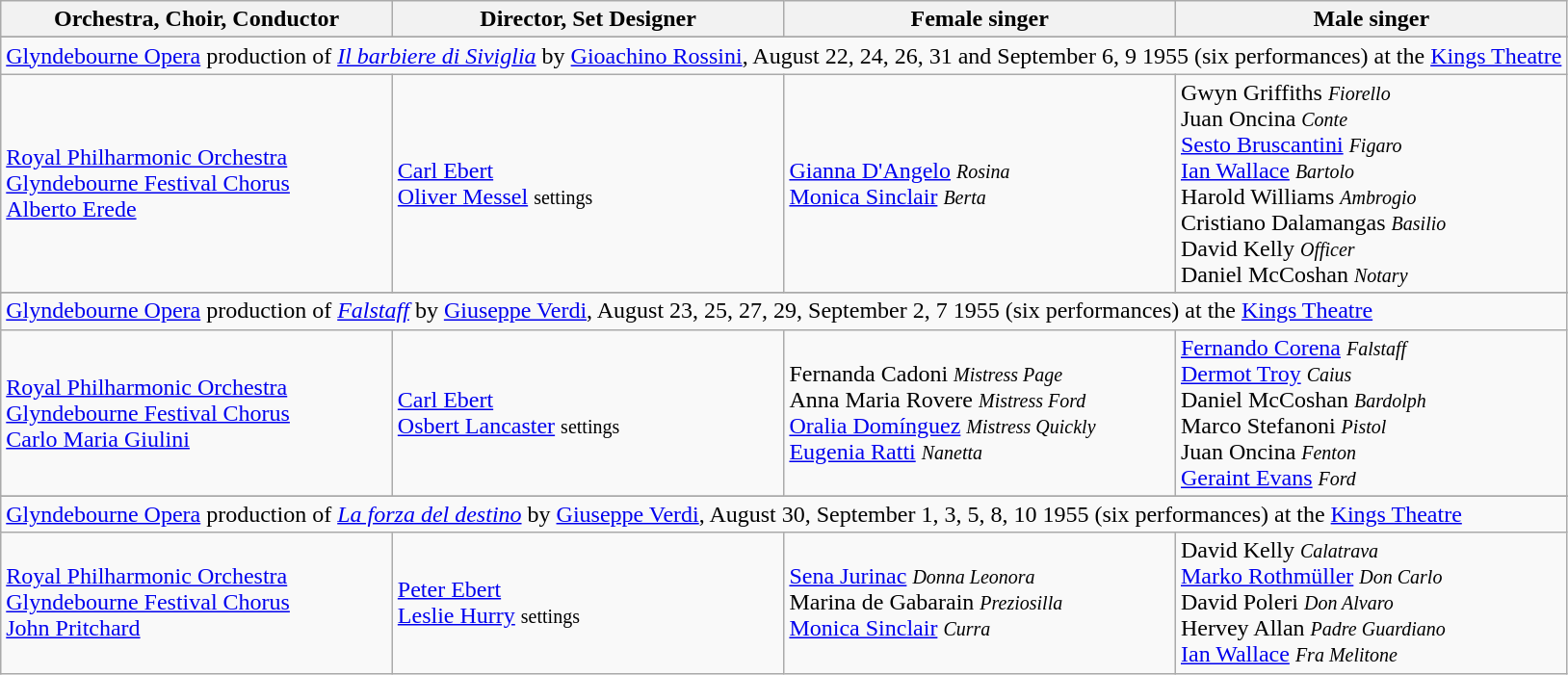<table class="wikitable toptextcells">
<tr class="hintergrundfarbe5">
<th style="width:25%;">Orchestra, Choir, Conductor</th>
<th style="width:25%;">Director, Set Designer</th>
<th style="width:25%;">Female singer</th>
<th style="width:25%;">Male singer</th>
</tr>
<tr>
</tr>
<tr class="hintergrundfarbe8">
<td colspan="9"><a href='#'>Glyndebourne Opera</a> production of <em><a href='#'>Il barbiere di Siviglia</a></em> by <a href='#'>Gioachino Rossini</a>, August 22, 24, 26, 31 and September 6, 9 1955 (six performances) at the <a href='#'>Kings Theatre</a></td>
</tr>
<tr>
<td><a href='#'>Royal Philharmonic Orchestra</a><br><a href='#'>Glyndebourne Festival Chorus</a><br><a href='#'>Alberto Erede</a></td>
<td><a href='#'>Carl Ebert</a><br><a href='#'>Oliver Messel</a> <small>settings</small></td>
<td><a href='#'>Gianna D'Angelo</a> <small><em>Rosina</em></small><br><a href='#'>Monica Sinclair</a> <small><em>Berta</em></small></td>
<td>Gwyn Griffiths <small><em>Fiorello</em></small><br>Juan Oncina <small><em>Conte</em></small><br><a href='#'>Sesto Bruscantini</a> <small><em>Figaro</em></small><br><a href='#'>Ian Wallace</a> <small><em>Bartolo</em></small><br>Harold Williams <small><em>Ambrogio</em></small><br>Cristiano Dalamangas <small><em>Basilio</em></small><br>David Kelly <small><em>Officer</em></small><br>Daniel McCoshan <small><em>Notary</em></small></td>
</tr>
<tr>
</tr>
<tr class="hintergrundfarbe8">
<td colspan="9"><a href='#'>Glyndebourne Opera</a> production of <em><a href='#'>Falstaff</a></em> by <a href='#'>Giuseppe Verdi</a>, August 23, 25, 27, 29, September 2, 7 1955 (six performances) at the <a href='#'>Kings Theatre</a></td>
</tr>
<tr>
<td><a href='#'>Royal Philharmonic Orchestra</a><br><a href='#'>Glyndebourne Festival Chorus</a><br><a href='#'>Carlo Maria Giulini</a></td>
<td><a href='#'>Carl Ebert</a><br><a href='#'>Osbert Lancaster</a> <small>settings</small></td>
<td>Fernanda Cadoni <small><em>Mistress Page</em></small><br>Anna Maria Rovere <small><em>Mistress Ford</em></small><br><a href='#'>Oralia Domínguez</a> <small><em>Mistress Quickly</em></small><br><a href='#'>Eugenia Ratti</a> <small><em>Nanetta</em></small></td>
<td><a href='#'>Fernando Corena</a> <small><em>Falstaff</em></small><br><a href='#'>Dermot Troy</a> <small><em>Caius</em></small><br>Daniel McCoshan <small><em>Bardolph</em></small><br>Marco Stefanoni <small><em>Pistol</em></small><br>Juan Oncina <small><em>Fenton</em></small><br><a href='#'>Geraint Evans</a> <small><em>Ford</em></small></td>
</tr>
<tr>
</tr>
<tr class="hintergrundfarbe8">
<td colspan="9"><a href='#'>Glyndebourne Opera</a> production of <em><a href='#'>La forza del destino</a></em> by <a href='#'>Giuseppe Verdi</a>, August 30, September 1, 3, 5, 8, 10 1955 (six performances) at the <a href='#'>Kings Theatre</a></td>
</tr>
<tr>
<td><a href='#'>Royal Philharmonic Orchestra</a><br><a href='#'>Glyndebourne Festival Chorus</a><br><a href='#'>John Pritchard</a></td>
<td><a href='#'>Peter Ebert</a><br><a href='#'>Leslie Hurry</a> <small>settings</small></td>
<td><a href='#'>Sena Jurinac</a> <small><em>Donna Leonora</em></small><br>Marina de Gabarain <small><em>Preziosilla</em></small><br><a href='#'>Monica Sinclair</a> <small><em>Curra</em></small></td>
<td>David Kelly <small><em>Calatrava</em></small><br><a href='#'>Marko Rothmüller</a> <small><em>Don Carlo</em></small><br>David Poleri <small><em>Don Alvaro</em></small><br>Hervey Allan <small><em>Padre Guardiano</em></small><br><a href='#'>Ian Wallace</a> <small><em>Fra Melitone</em></small></td>
</tr>
</table>
